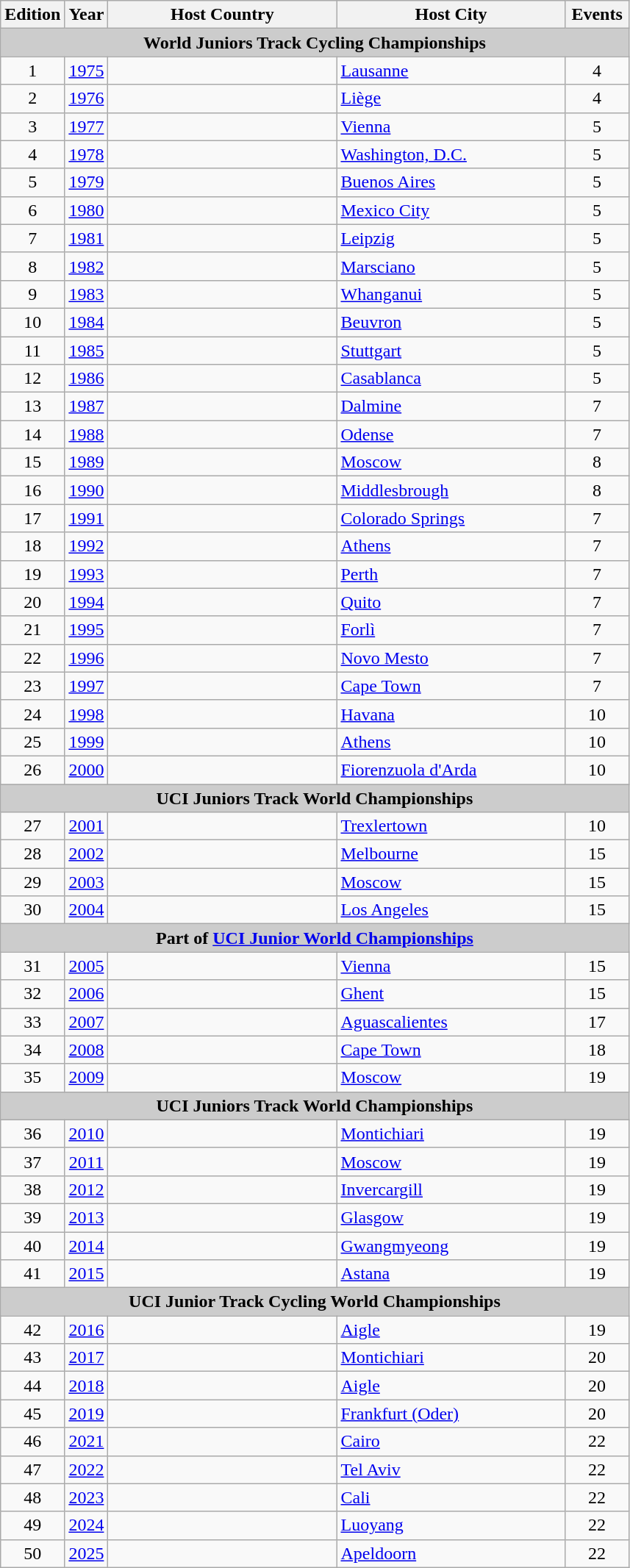<table class="wikitable" style="font-size:100%">
<tr>
<th width=50>Edition</th>
<th width=30>Year</th>
<th width=200>Host Country</th>
<th width=200>Host City</th>
<th width=50>Events</th>
</tr>
<tr>
<td colspan="5" bgcolor="#cccccc"align=center><strong>World Juniors Track Cycling Championships</strong></td>
</tr>
<tr>
<td align=center>1</td>
<td align=center><a href='#'>1975</a></td>
<td></td>
<td><a href='#'>Lausanne</a></td>
<td align=center>4</td>
</tr>
<tr>
<td align=center>2</td>
<td align=center><a href='#'>1976</a></td>
<td></td>
<td><a href='#'>Liège</a></td>
<td align=center>4</td>
</tr>
<tr>
<td align=center>3</td>
<td align=center><a href='#'>1977</a></td>
<td></td>
<td><a href='#'>Vienna</a></td>
<td align=center>5</td>
</tr>
<tr>
<td align=center>4</td>
<td align=center><a href='#'>1978</a></td>
<td></td>
<td><a href='#'>Washington, D.C.</a></td>
<td align=center>5</td>
</tr>
<tr>
<td align=center>5</td>
<td align=center><a href='#'>1979</a></td>
<td></td>
<td><a href='#'>Buenos Aires</a></td>
<td align=center>5</td>
</tr>
<tr>
<td align=center>6</td>
<td align=center><a href='#'>1980</a></td>
<td></td>
<td><a href='#'>Mexico City</a></td>
<td align=center>5</td>
</tr>
<tr>
<td align=center>7</td>
<td align=center><a href='#'>1981</a></td>
<td></td>
<td><a href='#'>Leipzig</a></td>
<td align=center>5</td>
</tr>
<tr>
<td align=center>8</td>
<td align=center><a href='#'>1982</a></td>
<td></td>
<td><a href='#'>Marsciano</a></td>
<td align=center>5</td>
</tr>
<tr>
<td align=center>9</td>
<td align=center><a href='#'>1983</a></td>
<td></td>
<td><a href='#'>Whanganui</a></td>
<td align=center>5</td>
</tr>
<tr>
<td align=center>10</td>
<td align=center><a href='#'>1984</a></td>
<td></td>
<td><a href='#'>Beuvron</a></td>
<td align=center>5</td>
</tr>
<tr>
<td align=center>11</td>
<td align=center><a href='#'>1985</a></td>
<td></td>
<td><a href='#'>Stuttgart</a></td>
<td align=center>5</td>
</tr>
<tr>
<td align=center>12</td>
<td align=center><a href='#'>1986</a></td>
<td></td>
<td><a href='#'>Casablanca</a></td>
<td align=center>5</td>
</tr>
<tr>
<td align=center>13</td>
<td align=center><a href='#'>1987</a></td>
<td></td>
<td><a href='#'>Dalmine</a></td>
<td align=center>7</td>
</tr>
<tr>
<td align=center>14</td>
<td align=center><a href='#'>1988</a></td>
<td></td>
<td><a href='#'>Odense</a></td>
<td align=center>7</td>
</tr>
<tr>
<td align=center>15</td>
<td align=center><a href='#'>1989</a></td>
<td></td>
<td><a href='#'>Moscow</a></td>
<td align=center>8</td>
</tr>
<tr>
<td align=center>16</td>
<td align=center><a href='#'>1990</a></td>
<td></td>
<td><a href='#'>Middlesbrough</a></td>
<td align=center>8</td>
</tr>
<tr>
<td align=center>17</td>
<td align=center><a href='#'>1991</a></td>
<td></td>
<td><a href='#'>Colorado Springs</a></td>
<td align=center>7</td>
</tr>
<tr>
<td align=center>18</td>
<td align=center><a href='#'>1992</a></td>
<td></td>
<td><a href='#'>Athens</a></td>
<td align=center>7</td>
</tr>
<tr>
<td align=center>19</td>
<td align=center><a href='#'>1993</a></td>
<td></td>
<td><a href='#'>Perth</a></td>
<td align=center>7</td>
</tr>
<tr>
<td align=center>20</td>
<td align=center><a href='#'>1994</a></td>
<td></td>
<td><a href='#'>Quito</a></td>
<td align=center>7</td>
</tr>
<tr>
<td align=center>21</td>
<td align=center><a href='#'>1995</a></td>
<td></td>
<td><a href='#'>Forlì</a></td>
<td align=center>7</td>
</tr>
<tr>
<td align=center>22</td>
<td align=center><a href='#'>1996</a></td>
<td></td>
<td><a href='#'>Novo Mesto</a></td>
<td align=center>7</td>
</tr>
<tr>
<td align=center>23</td>
<td align=center><a href='#'>1997</a></td>
<td></td>
<td><a href='#'>Cape Town</a></td>
<td align=center>7</td>
</tr>
<tr>
<td align=center>24</td>
<td align=center><a href='#'>1998</a></td>
<td></td>
<td><a href='#'>Havana</a></td>
<td align=center>10</td>
</tr>
<tr>
<td align=center>25</td>
<td align=center><a href='#'>1999</a></td>
<td></td>
<td><a href='#'>Athens</a></td>
<td align=center>10</td>
</tr>
<tr>
<td align=center>26</td>
<td align=center><a href='#'>2000</a></td>
<td></td>
<td><a href='#'>Fiorenzuola d'Arda</a></td>
<td align=center>10</td>
</tr>
<tr>
<td colspan="5" bgcolor="#cccccc"align=center><strong>UCI Juniors Track World Championships</strong></td>
</tr>
<tr>
<td align=center>27</td>
<td align=center><a href='#'>2001</a></td>
<td></td>
<td><a href='#'>Trexlertown</a></td>
<td align=center>10</td>
</tr>
<tr>
<td align=center>28</td>
<td align=center><a href='#'>2002</a></td>
<td></td>
<td><a href='#'>Melbourne</a></td>
<td align=center>15</td>
</tr>
<tr>
<td align=center>29</td>
<td align=center><a href='#'>2003</a></td>
<td></td>
<td><a href='#'>Moscow</a></td>
<td align=center>15</td>
</tr>
<tr>
<td align=center>30</td>
<td align=center><a href='#'>2004</a></td>
<td></td>
<td><a href='#'>Los Angeles</a></td>
<td align=center>15</td>
</tr>
<tr>
<td colspan="5" bgcolor="#cccccc"align=center><strong>Part of <a href='#'>UCI Junior World Championships</a></strong></td>
</tr>
<tr>
<td align=center>31</td>
<td align=center><a href='#'>2005</a></td>
<td></td>
<td><a href='#'>Vienna</a></td>
<td align=center>15</td>
</tr>
<tr>
<td align=center>32</td>
<td align=center><a href='#'>2006</a></td>
<td></td>
<td><a href='#'>Ghent</a></td>
<td align=center>15</td>
</tr>
<tr>
<td align=center>33</td>
<td align=center><a href='#'>2007</a></td>
<td></td>
<td><a href='#'>Aguascalientes</a></td>
<td align=center>17</td>
</tr>
<tr>
<td align=center>34</td>
<td align=center><a href='#'>2008</a></td>
<td></td>
<td><a href='#'>Cape Town</a></td>
<td align=center>18</td>
</tr>
<tr>
<td align=center>35</td>
<td align=center><a href='#'>2009</a></td>
<td></td>
<td><a href='#'>Moscow</a></td>
<td align=center>19</td>
</tr>
<tr>
<td colspan="5" bgcolor="#cccccc"align=center><strong>UCI Juniors Track World Championships</strong></td>
</tr>
<tr>
<td align=center>36</td>
<td align=center><a href='#'>2010</a></td>
<td></td>
<td><a href='#'>Montichiari</a></td>
<td align=center>19</td>
</tr>
<tr>
<td align=center>37</td>
<td align=center><a href='#'>2011</a></td>
<td></td>
<td><a href='#'>Moscow</a></td>
<td align=center>19</td>
</tr>
<tr>
<td align=center>38</td>
<td align=center><a href='#'>2012</a></td>
<td></td>
<td><a href='#'>Invercargill</a></td>
<td align=center>19</td>
</tr>
<tr>
<td align=center>39</td>
<td align=center><a href='#'>2013</a></td>
<td></td>
<td><a href='#'>Glasgow</a></td>
<td align=center>19</td>
</tr>
<tr>
<td align=center>40</td>
<td align=center><a href='#'>2014</a></td>
<td></td>
<td><a href='#'>Gwangmyeong</a></td>
<td align=center>19</td>
</tr>
<tr>
<td align=center>41</td>
<td align=center><a href='#'>2015</a></td>
<td></td>
<td><a href='#'>Astana</a></td>
<td align=center>19</td>
</tr>
<tr>
<td colspan="5" bgcolor="#cccccc"align=center><strong>UCI Junior Track Cycling World Championships</strong></td>
</tr>
<tr>
<td align=center>42</td>
<td align=center><a href='#'>2016</a></td>
<td></td>
<td><a href='#'>Aigle</a></td>
<td align=center>19</td>
</tr>
<tr>
<td align=center>43</td>
<td align=center><a href='#'>2017</a></td>
<td></td>
<td><a href='#'>Montichiari</a></td>
<td align=center>20</td>
</tr>
<tr>
<td align=center>44</td>
<td align=center><a href='#'>2018</a></td>
<td></td>
<td><a href='#'>Aigle</a></td>
<td align=center>20</td>
</tr>
<tr>
<td align=center>45</td>
<td align=center><a href='#'>2019</a></td>
<td></td>
<td><a href='#'>Frankfurt (Oder)</a></td>
<td align=center>20</td>
</tr>
<tr>
<td align=center>46</td>
<td align=center><a href='#'>2021</a></td>
<td></td>
<td><a href='#'>Cairo</a></td>
<td align=center>22</td>
</tr>
<tr>
<td align=center>47</td>
<td align=center><a href='#'>2022</a></td>
<td></td>
<td><a href='#'>Tel Aviv</a></td>
<td align=center>22</td>
</tr>
<tr>
<td align=center>48</td>
<td align=center><a href='#'>2023</a></td>
<td></td>
<td><a href='#'>Cali</a></td>
<td align=center>22</td>
</tr>
<tr>
<td align=center>49</td>
<td align=center><a href='#'>2024</a></td>
<td></td>
<td><a href='#'>Luoyang</a></td>
<td align=center>22</td>
</tr>
<tr>
<td align=center>50</td>
<td align=center><a href='#'>2025</a></td>
<td></td>
<td><a href='#'>Apeldoorn</a></td>
<td align=center>22</td>
</tr>
</table>
